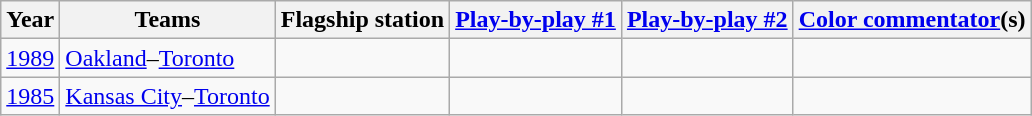<table class="wikitable">
<tr>
<th>Year</th>
<th>Teams</th>
<th>Flagship station</th>
<th><a href='#'>Play-by-play #1</a></th>
<th><a href='#'>Play-by-play #2</a></th>
<th><a href='#'>Color commentator</a>(s)</th>
</tr>
<tr>
<td><a href='#'>1989</a></td>
<td><a href='#'>Oakland</a>–<a href='#'>Toronto</a></td>
<td></td>
<td></td>
<td></td>
<td></td>
</tr>
<tr>
<td><a href='#'>1985</a></td>
<td><a href='#'>Kansas City</a>–<a href='#'>Toronto</a></td>
<td></td>
<td></td>
<td></td>
<td></td>
</tr>
</table>
